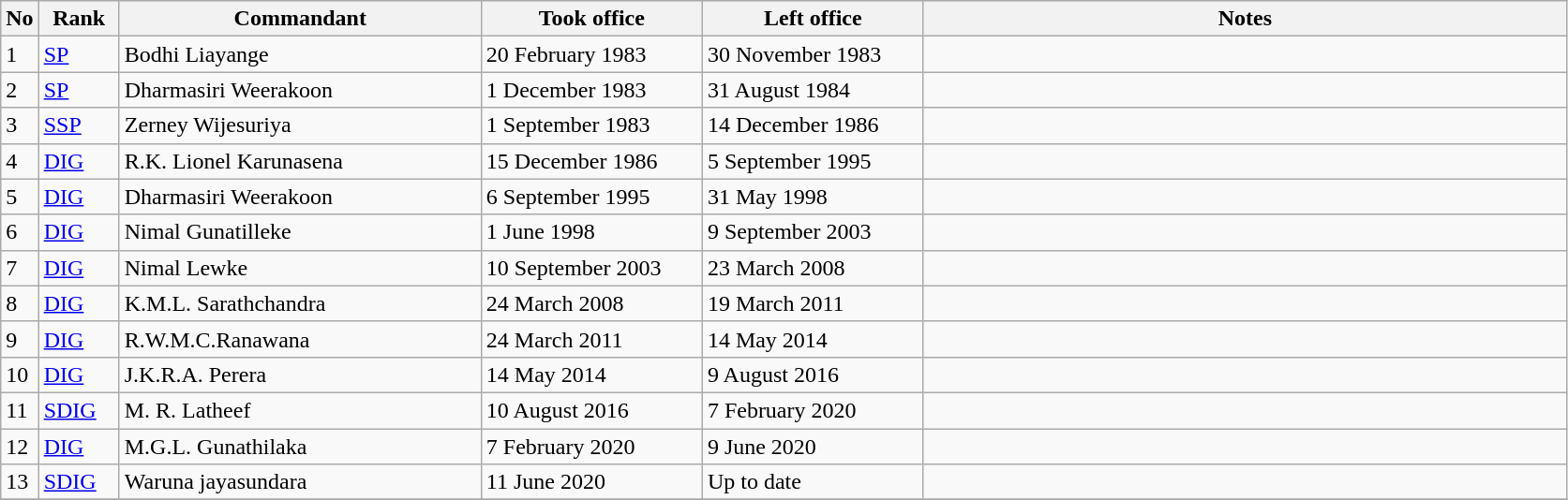<table class="wikitable " border="1" style="border-collapse: collapse;">
<tr bgcolor=lavender>
<th>No</th>
<th width=50px>Rank</th>
<th width=250px>Commandant</th>
<th width=150px>Took office</th>
<th width=150px>Left office</th>
<th width= 450px>Notes</th>
</tr>
<tr>
<td>1</td>
<td><a href='#'>SP</a></td>
<td>Bodhi Liayange</td>
<td>20 February 1983</td>
<td>30 November 1983</td>
<td></td>
</tr>
<tr>
<td>2</td>
<td><a href='#'>SP</a></td>
<td>Dharmasiri Weerakoon</td>
<td>1 December 1983</td>
<td>31 August 1984</td>
<td></td>
</tr>
<tr>
<td>3</td>
<td><a href='#'>SSP</a></td>
<td>Zerney Wijesuriya</td>
<td>1 September 1983</td>
<td>14 December 1986</td>
<td></td>
</tr>
<tr>
<td>4</td>
<td><a href='#'>DIG</a></td>
<td>R.K. Lionel Karunasena</td>
<td>15 December 1986</td>
<td>5 September 1995</td>
<td></td>
</tr>
<tr>
<td>5</td>
<td><a href='#'>DIG</a></td>
<td>Dharmasiri Weerakoon</td>
<td>6 September 1995</td>
<td>31 May 1998</td>
<td></td>
</tr>
<tr>
<td>6</td>
<td><a href='#'>DIG</a></td>
<td>Nimal Gunatilleke</td>
<td>1 June 1998</td>
<td>9 September 2003</td>
<td></td>
</tr>
<tr>
<td>7</td>
<td><a href='#'>DIG</a></td>
<td>Nimal Lewke</td>
<td>10 September 2003</td>
<td>23 March 2008</td>
<td></td>
</tr>
<tr>
<td>8</td>
<td><a href='#'>DIG</a></td>
<td>K.M.L. Sarathchandra</td>
<td>24 March 2008</td>
<td>19 March 2011</td>
<td></td>
</tr>
<tr>
<td>9</td>
<td><a href='#'>DIG</a></td>
<td>R.W.M.C.Ranawana</td>
<td>24 March 2011</td>
<td>14 May 2014</td>
<td></td>
</tr>
<tr>
<td>10</td>
<td><a href='#'>DIG</a></td>
<td>J.K.R.A. Perera</td>
<td>14 May 2014</td>
<td>9 August 2016</td>
<td></td>
</tr>
<tr>
<td>11</td>
<td><a href='#'>SDIG</a></td>
<td>M. R. Latheef</td>
<td>10 August 2016</td>
<td>7 February 2020</td>
<td></td>
</tr>
<tr>
<td>12</td>
<td><a href='#'>DIG</a></td>
<td>M.G.L. Gunathilaka</td>
<td>7 February 2020</td>
<td>9 June 2020</td>
<td></td>
</tr>
<tr>
<td>13</td>
<td><a href='#'>SDIG</a></td>
<td>Waruna jayasundara</td>
<td>11 June 2020</td>
<td>Up to date</td>
<td></td>
</tr>
<tr>
</tr>
</table>
